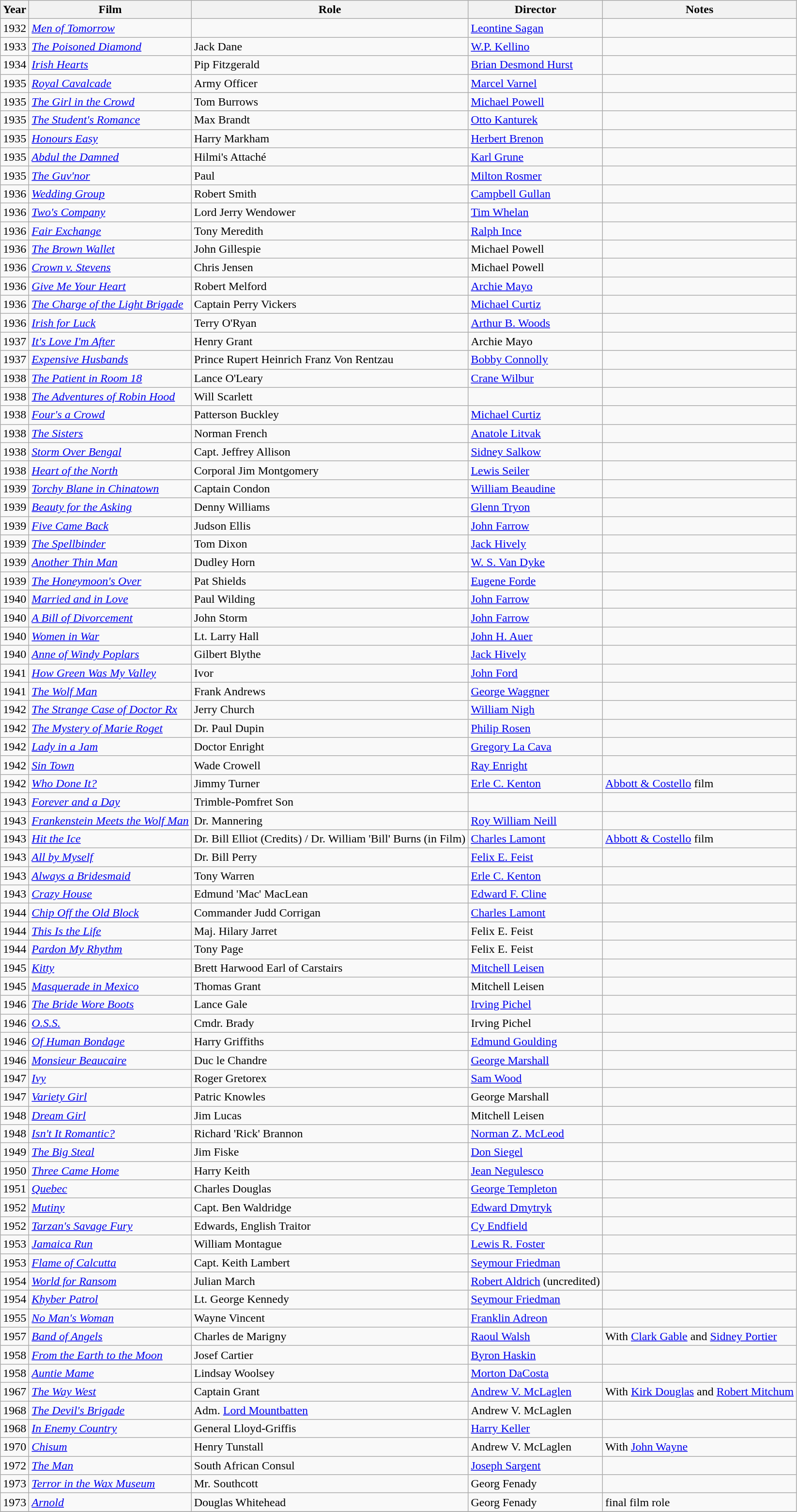<table class="wikitable sortable">
<tr>
<th>Year</th>
<th>Film</th>
<th>Role</th>
<th>Director</th>
<th class="unsortable">Notes</th>
</tr>
<tr>
<td>1932</td>
<td><em><a href='#'>Men of Tomorrow</a></em></td>
<td></td>
<td><a href='#'>Leontine Sagan</a></td>
<td></td>
</tr>
<tr>
<td>1933</td>
<td><em><a href='#'>The Poisoned Diamond</a></em></td>
<td>Jack Dane</td>
<td><a href='#'>W.P. Kellino</a></td>
<td></td>
</tr>
<tr>
<td>1934</td>
<td><em><a href='#'>Irish Hearts</a></em></td>
<td>Pip Fitzgerald</td>
<td><a href='#'>Brian Desmond Hurst</a></td>
<td></td>
</tr>
<tr>
<td>1935</td>
<td><em><a href='#'>Royal Cavalcade</a></em></td>
<td>Army Officer</td>
<td><a href='#'>Marcel Varnel</a></td>
<td></td>
</tr>
<tr>
<td>1935</td>
<td><em><a href='#'>The Girl in the Crowd</a></em></td>
<td>Tom Burrows</td>
<td><a href='#'>Michael Powell</a></td>
<td></td>
</tr>
<tr>
<td>1935</td>
<td><em><a href='#'>The Student's Romance</a></em></td>
<td>Max Brandt</td>
<td><a href='#'>Otto Kanturek</a></td>
<td></td>
</tr>
<tr>
<td>1935</td>
<td><em><a href='#'>Honours Easy</a></em></td>
<td>Harry Markham</td>
<td><a href='#'>Herbert Brenon</a></td>
<td></td>
</tr>
<tr>
<td>1935</td>
<td><em><a href='#'>Abdul the Damned</a></em></td>
<td>Hilmi's Attaché</td>
<td><a href='#'>Karl Grune</a></td>
<td></td>
</tr>
<tr>
<td>1935</td>
<td><em><a href='#'>The Guv'nor</a></em></td>
<td>Paul</td>
<td><a href='#'>Milton Rosmer</a></td>
<td></td>
</tr>
<tr>
<td>1936</td>
<td><em><a href='#'>Wedding Group</a></em></td>
<td>Robert Smith</td>
<td><a href='#'>Campbell Gullan</a></td>
<td></td>
</tr>
<tr>
<td>1936</td>
<td><em><a href='#'>Two's Company</a></em></td>
<td>Lord Jerry Wendower</td>
<td><a href='#'>Tim Whelan</a></td>
<td></td>
</tr>
<tr>
<td>1936</td>
<td><em><a href='#'>Fair Exchange</a></em></td>
<td>Tony Meredith</td>
<td><a href='#'>Ralph Ince</a></td>
<td></td>
</tr>
<tr>
<td>1936</td>
<td><em><a href='#'>The Brown Wallet</a></em></td>
<td>John Gillespie</td>
<td>Michael Powell</td>
<td></td>
</tr>
<tr>
<td>1936</td>
<td><em><a href='#'>Crown v. Stevens</a></em></td>
<td>Chris Jensen</td>
<td>Michael Powell</td>
<td></td>
</tr>
<tr>
<td>1936</td>
<td><em><a href='#'>Give Me Your Heart</a></em></td>
<td>Robert Melford</td>
<td><a href='#'>Archie Mayo</a></td>
<td></td>
</tr>
<tr>
<td>1936</td>
<td><em><a href='#'>The Charge of the Light Brigade</a></em></td>
<td>Captain Perry Vickers</td>
<td><a href='#'>Michael Curtiz</a></td>
<td></td>
</tr>
<tr>
<td>1936</td>
<td><em><a href='#'>Irish for Luck</a></em></td>
<td>Terry O'Ryan</td>
<td><a href='#'>Arthur B. Woods</a></td>
<td></td>
</tr>
<tr>
<td>1937</td>
<td><em><a href='#'>It's Love I'm After</a></em></td>
<td>Henry Grant</td>
<td>Archie Mayo</td>
<td></td>
</tr>
<tr>
<td>1937</td>
<td><em><a href='#'>Expensive Husbands</a></em></td>
<td>Prince Rupert Heinrich Franz Von Rentzau</td>
<td><a href='#'>Bobby Connolly</a></td>
<td></td>
</tr>
<tr>
<td>1938</td>
<td><em><a href='#'>The Patient in Room 18</a></em></td>
<td>Lance O'Leary</td>
<td><a href='#'>Crane Wilbur</a></td>
<td></td>
</tr>
<tr>
<td>1938</td>
<td><em><a href='#'>The Adventures of Robin Hood</a></em></td>
<td>Will Scarlett</td>
<td></td>
<td></td>
</tr>
<tr>
<td>1938</td>
<td><em><a href='#'>Four's a Crowd</a></em></td>
<td>Patterson Buckley</td>
<td><a href='#'>Michael Curtiz</a></td>
<td></td>
</tr>
<tr>
<td>1938</td>
<td><em><a href='#'>The Sisters</a></em></td>
<td>Norman French</td>
<td><a href='#'>Anatole Litvak</a></td>
<td></td>
</tr>
<tr>
<td>1938</td>
<td><em><a href='#'>Storm Over Bengal</a></em></td>
<td>Capt. Jeffrey Allison</td>
<td><a href='#'>Sidney Salkow</a></td>
<td></td>
</tr>
<tr>
<td>1938</td>
<td><em><a href='#'>Heart of the North</a></em></td>
<td>Corporal Jim Montgomery</td>
<td><a href='#'>Lewis Seiler</a></td>
<td></td>
</tr>
<tr>
<td>1939</td>
<td><em><a href='#'>Torchy Blane in Chinatown</a></em></td>
<td>Captain Condon</td>
<td><a href='#'>William Beaudine</a></td>
<td></td>
</tr>
<tr>
<td>1939</td>
<td><em><a href='#'>Beauty for the Asking</a></em></td>
<td>Denny Williams</td>
<td><a href='#'>Glenn Tryon</a></td>
<td></td>
</tr>
<tr>
<td>1939</td>
<td><em><a href='#'>Five Came Back</a></em></td>
<td>Judson Ellis</td>
<td><a href='#'>John Farrow</a></td>
<td></td>
</tr>
<tr>
<td>1939</td>
<td><em><a href='#'>The Spellbinder</a></em></td>
<td>Tom Dixon</td>
<td><a href='#'>Jack Hively</a></td>
<td></td>
</tr>
<tr>
<td>1939</td>
<td><em><a href='#'>Another Thin Man</a></em></td>
<td>Dudley Horn</td>
<td><a href='#'>W. S. Van Dyke</a></td>
<td></td>
</tr>
<tr>
<td>1939</td>
<td><em><a href='#'>The Honeymoon's Over</a></em></td>
<td>Pat Shields</td>
<td><a href='#'>Eugene Forde</a></td>
<td></td>
</tr>
<tr>
<td>1940</td>
<td><em><a href='#'>Married and in Love</a></em></td>
<td>Paul Wilding</td>
<td><a href='#'>John Farrow</a></td>
<td></td>
</tr>
<tr>
<td>1940</td>
<td><em><a href='#'>A Bill of Divorcement</a></em></td>
<td>John Storm</td>
<td><a href='#'>John Farrow</a></td>
<td></td>
</tr>
<tr>
<td>1940</td>
<td><em><a href='#'>Women in War</a></em></td>
<td>Lt. Larry Hall</td>
<td><a href='#'>John H. Auer</a></td>
<td></td>
</tr>
<tr>
<td>1940</td>
<td><em><a href='#'>Anne of Windy Poplars</a></em></td>
<td>Gilbert Blythe</td>
<td><a href='#'>Jack Hively</a></td>
<td></td>
</tr>
<tr>
<td>1941</td>
<td><em><a href='#'>How Green Was My Valley</a></em></td>
<td>Ivor</td>
<td><a href='#'>John Ford</a></td>
<td></td>
</tr>
<tr>
<td>1941</td>
<td><em><a href='#'>The Wolf Man</a></em></td>
<td>Frank Andrews</td>
<td><a href='#'>George Waggner</a></td>
<td></td>
</tr>
<tr>
<td>1942</td>
<td><em><a href='#'>The Strange Case of Doctor Rx</a></em></td>
<td>Jerry Church</td>
<td><a href='#'>William Nigh</a></td>
<td></td>
</tr>
<tr>
<td>1942</td>
<td><em><a href='#'>The Mystery of Marie Roget</a></em></td>
<td>Dr. Paul Dupin</td>
<td><a href='#'>Philip Rosen</a></td>
<td></td>
</tr>
<tr>
<td>1942</td>
<td><em><a href='#'>Lady in a Jam</a></em></td>
<td>Doctor Enright</td>
<td><a href='#'>Gregory La Cava</a></td>
<td></td>
</tr>
<tr>
<td>1942</td>
<td><em><a href='#'>Sin Town</a></em></td>
<td>Wade Crowell</td>
<td><a href='#'>Ray Enright</a></td>
<td></td>
</tr>
<tr>
<td>1942</td>
<td><em><a href='#'>Who Done It?</a></em></td>
<td>Jimmy Turner</td>
<td><a href='#'>Erle C. Kenton</a></td>
<td><a href='#'>Abbott & Costello</a> film</td>
</tr>
<tr>
<td>1943</td>
<td><em><a href='#'>Forever and a Day</a></em></td>
<td>Trimble-Pomfret Son</td>
<td></td>
<td></td>
</tr>
<tr>
<td>1943</td>
<td><em><a href='#'>Frankenstein Meets the Wolf Man</a></em></td>
<td>Dr. Mannering</td>
<td><a href='#'>Roy William Neill</a></td>
<td></td>
</tr>
<tr>
<td>1943</td>
<td><em><a href='#'>Hit the Ice</a></em></td>
<td>Dr. Bill Elliot (Credits) / Dr. William 'Bill' Burns (in Film)</td>
<td><a href='#'>Charles Lamont</a></td>
<td><a href='#'>Abbott & Costello</a> film</td>
</tr>
<tr>
<td>1943</td>
<td><em><a href='#'>All by Myself</a></em></td>
<td>Dr. Bill Perry</td>
<td><a href='#'>Felix E. Feist</a></td>
<td></td>
</tr>
<tr>
<td>1943</td>
<td><em><a href='#'>Always a Bridesmaid</a></em></td>
<td>Tony Warren</td>
<td><a href='#'>Erle C. Kenton</a></td>
<td></td>
</tr>
<tr>
<td>1943</td>
<td><em><a href='#'>Crazy House</a></em></td>
<td>Edmund 'Mac' MacLean</td>
<td><a href='#'>Edward F. Cline</a></td>
<td></td>
</tr>
<tr>
<td>1944</td>
<td><em><a href='#'>Chip Off the Old Block</a></em></td>
<td>Commander Judd Corrigan</td>
<td><a href='#'>Charles Lamont</a></td>
<td></td>
</tr>
<tr>
<td>1944</td>
<td><em><a href='#'>This Is the Life</a></em></td>
<td>Maj. Hilary Jarret</td>
<td>Felix E. Feist</td>
<td></td>
</tr>
<tr>
<td>1944</td>
<td><em><a href='#'>Pardon My Rhythm</a></em></td>
<td>Tony Page</td>
<td>Felix E. Feist</td>
<td></td>
</tr>
<tr>
<td>1945</td>
<td><em><a href='#'>Kitty</a></em></td>
<td>Brett Harwood Earl of Carstairs</td>
<td><a href='#'>Mitchell Leisen</a></td>
<td></td>
</tr>
<tr>
<td>1945</td>
<td><em><a href='#'>Masquerade in Mexico</a></em></td>
<td>Thomas Grant</td>
<td>Mitchell Leisen</td>
<td></td>
</tr>
<tr>
<td>1946</td>
<td><em><a href='#'>The Bride Wore Boots</a></em></td>
<td>Lance Gale</td>
<td><a href='#'>Irving Pichel</a></td>
<td></td>
</tr>
<tr>
<td>1946</td>
<td><em><a href='#'>O.S.S.</a></em></td>
<td>Cmdr. Brady</td>
<td>Irving Pichel</td>
<td></td>
</tr>
<tr>
<td>1946</td>
<td><em><a href='#'>Of Human Bondage</a></em></td>
<td>Harry Griffiths</td>
<td><a href='#'>Edmund Goulding</a></td>
<td></td>
</tr>
<tr>
<td>1946</td>
<td><em><a href='#'>Monsieur Beaucaire</a></em></td>
<td>Duc le Chandre</td>
<td><a href='#'>George Marshall</a></td>
<td></td>
</tr>
<tr>
<td>1947</td>
<td><em><a href='#'>Ivy</a></em></td>
<td>Roger Gretorex</td>
<td><a href='#'>Sam Wood</a></td>
<td></td>
</tr>
<tr>
<td>1947</td>
<td><em><a href='#'>Variety Girl</a></em></td>
<td>Patric Knowles</td>
<td>George Marshall</td>
<td></td>
</tr>
<tr>
<td>1948</td>
<td><em><a href='#'>Dream Girl</a></em></td>
<td>Jim Lucas</td>
<td>Mitchell Leisen</td>
<td></td>
</tr>
<tr>
<td>1948</td>
<td><em><a href='#'>Isn't It Romantic?</a></em></td>
<td>Richard 'Rick' Brannon</td>
<td><a href='#'>Norman Z. McLeod</a></td>
<td></td>
</tr>
<tr>
<td>1949</td>
<td><em><a href='#'>The Big Steal</a></em></td>
<td>Jim Fiske</td>
<td><a href='#'>Don Siegel</a></td>
<td></td>
</tr>
<tr>
<td>1950</td>
<td><em><a href='#'>Three Came Home</a></em></td>
<td>Harry Keith</td>
<td><a href='#'>Jean Negulesco</a></td>
<td></td>
</tr>
<tr>
<td>1951</td>
<td><em><a href='#'>Quebec</a></em></td>
<td>Charles Douglas</td>
<td><a href='#'>George Templeton</a></td>
<td></td>
</tr>
<tr>
<td>1952</td>
<td><em><a href='#'>Mutiny</a></em></td>
<td>Capt. Ben Waldridge</td>
<td><a href='#'>Edward Dmytryk</a></td>
<td></td>
</tr>
<tr>
<td>1952</td>
<td><em><a href='#'>Tarzan's Savage Fury</a></em></td>
<td>Edwards, English Traitor</td>
<td><a href='#'>Cy Endfield</a></td>
<td></td>
</tr>
<tr>
<td>1953</td>
<td><em><a href='#'>Jamaica Run</a></em></td>
<td>William Montague</td>
<td><a href='#'>Lewis R. Foster</a></td>
<td></td>
</tr>
<tr>
<td>1953</td>
<td><em><a href='#'>Flame of Calcutta</a></em></td>
<td>Capt. Keith Lambert</td>
<td><a href='#'>Seymour Friedman</a></td>
<td></td>
</tr>
<tr>
<td>1954</td>
<td><em><a href='#'>World for Ransom</a></em></td>
<td>Julian March</td>
<td><a href='#'>Robert Aldrich</a> (uncredited)</td>
<td></td>
</tr>
<tr>
<td>1954</td>
<td><em><a href='#'>Khyber Patrol</a></em></td>
<td>Lt. George Kennedy</td>
<td><a href='#'>Seymour Friedman</a></td>
<td></td>
</tr>
<tr>
<td>1955</td>
<td><em><a href='#'>No Man's Woman</a></em></td>
<td>Wayne Vincent</td>
<td><a href='#'>Franklin Adreon</a></td>
<td></td>
</tr>
<tr>
<td>1957</td>
<td><em><a href='#'>Band of Angels</a></em></td>
<td>Charles de Marigny</td>
<td><a href='#'>Raoul Walsh</a></td>
<td>With <a href='#'>Clark Gable</a> and <a href='#'>Sidney Portier</a></td>
</tr>
<tr>
<td>1958</td>
<td><em><a href='#'>From the Earth to the Moon</a></em></td>
<td>Josef Cartier</td>
<td><a href='#'>Byron Haskin</a></td>
<td></td>
</tr>
<tr>
<td>1958</td>
<td><em><a href='#'>Auntie Mame</a></em></td>
<td>Lindsay Woolsey</td>
<td><a href='#'>Morton DaCosta</a></td>
<td></td>
</tr>
<tr>
<td>1967</td>
<td><em><a href='#'>The Way West</a></em></td>
<td>Captain Grant</td>
<td><a href='#'>Andrew V. McLaglen</a></td>
<td>With <a href='#'>Kirk Douglas</a> and <a href='#'>Robert Mitchum</a></td>
</tr>
<tr>
<td>1968</td>
<td><em><a href='#'>The Devil's Brigade</a></em></td>
<td>Adm. <a href='#'>Lord Mountbatten</a></td>
<td>Andrew V. McLaglen</td>
<td></td>
</tr>
<tr>
<td>1968</td>
<td><em><a href='#'>In Enemy Country</a></em></td>
<td>General Lloyd-Griffis</td>
<td><a href='#'>Harry Keller</a></td>
<td></td>
</tr>
<tr>
<td>1970</td>
<td><em><a href='#'>Chisum</a></em></td>
<td>Henry Tunstall</td>
<td>Andrew V. McLaglen</td>
<td>With <a href='#'>John Wayne</a></td>
</tr>
<tr>
<td>1972</td>
<td><em><a href='#'>The Man</a></em></td>
<td>South African Consul</td>
<td><a href='#'>Joseph Sargent</a></td>
<td></td>
</tr>
<tr>
<td>1973</td>
<td><em><a href='#'>Terror in the Wax Museum</a></em></td>
<td>Mr. Southcott</td>
<td>Georg Fenady</td>
<td></td>
</tr>
<tr>
<td>1973</td>
<td><em><a href='#'>Arnold</a></em></td>
<td>Douglas Whitehead</td>
<td>Georg Fenady</td>
<td>final film role</td>
</tr>
<tr>
</tr>
</table>
